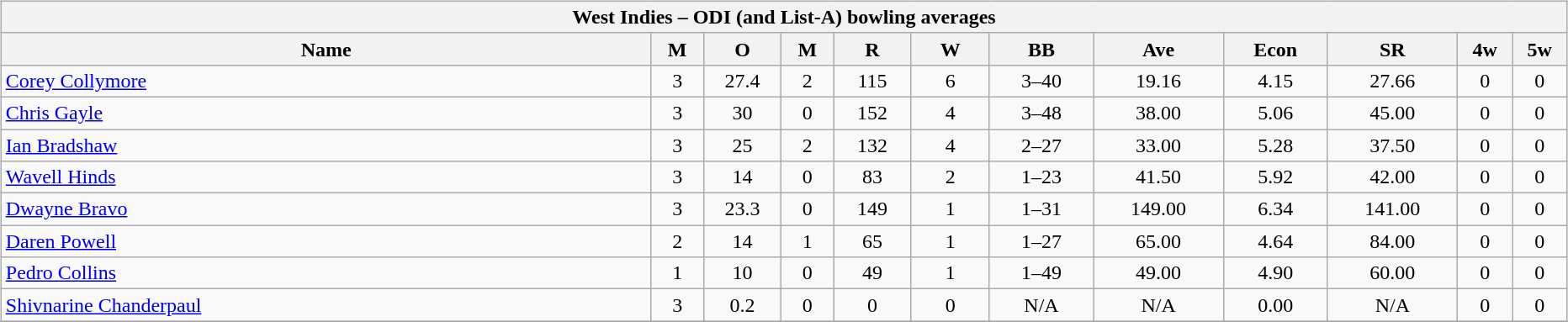<table width="100%">
<tr>
<td width=60%><br><table class="wikitable">
<tr>
<th colspan="12">West Indies – ODI (and List-A) bowling averages</th>
</tr>
<tr>
<th width=25%>Name</th>
<th width=2%>M</th>
<th width=3%>O</th>
<th width=2%>M</th>
<th width=3%>R</th>
<th width=3%>W</th>
<th width=4%>BB</th>
<th width=5%>Ave</th>
<th width=4%>Econ</th>
<th width=5%>SR</th>
<th width=2%>4w</th>
<th width=2%>5w</th>
</tr>
<tr align=center>
<td align=left><a href='#'>Corey Collymore</a></td>
<td>3</td>
<td>27.4</td>
<td>2</td>
<td>115</td>
<td>6</td>
<td>3–40</td>
<td>19.16</td>
<td>4.15</td>
<td>27.66</td>
<td>0</td>
<td>0</td>
</tr>
<tr align=center>
<td align=left><a href='#'>Chris Gayle</a></td>
<td>3</td>
<td>30</td>
<td>0</td>
<td>152</td>
<td>4</td>
<td>3–48</td>
<td>38.00</td>
<td>5.06</td>
<td>45.00</td>
<td>0</td>
<td>0</td>
</tr>
<tr align=center>
<td align=left><a href='#'>Ian Bradshaw</a></td>
<td>3</td>
<td>25</td>
<td>2</td>
<td>132</td>
<td>4</td>
<td>2–27</td>
<td>33.00</td>
<td>5.28</td>
<td>37.50</td>
<td>0</td>
<td>0</td>
</tr>
<tr align=center>
<td align=left><a href='#'>Wavell Hinds</a></td>
<td>3</td>
<td>14</td>
<td>0</td>
<td>83</td>
<td>2</td>
<td>1–23</td>
<td>41.50</td>
<td>5.92</td>
<td>42.00</td>
<td>0</td>
<td>0</td>
</tr>
<tr align=center>
<td align=left><a href='#'>Dwayne Bravo</a></td>
<td>3</td>
<td>23.3</td>
<td>0</td>
<td>149</td>
<td>1</td>
<td>1–31</td>
<td>149.00</td>
<td>6.34</td>
<td>141.00</td>
<td>0</td>
<td>0</td>
</tr>
<tr align=center>
<td align=left><a href='#'>Daren Powell</a></td>
<td>2</td>
<td>14</td>
<td>1</td>
<td>65</td>
<td>1</td>
<td>1–27</td>
<td>65.00</td>
<td>4.64</td>
<td>84.00</td>
<td>0</td>
<td>0</td>
</tr>
<tr align=center>
<td align=left><a href='#'>Pedro Collins</a></td>
<td>1</td>
<td>10</td>
<td>0</td>
<td>49</td>
<td>1</td>
<td>1–49</td>
<td>49.00</td>
<td>4.90</td>
<td>60.00</td>
<td>0</td>
<td>0</td>
</tr>
<tr align=center>
<td align=left><a href='#'>Shivnarine Chanderpaul</a></td>
<td>3</td>
<td>0.2</td>
<td>0</td>
<td>0</td>
<td>0</td>
<td>N/A</td>
<td>N/A</td>
<td>0.00</td>
<td>N/A</td>
<td>0</td>
<td>0</td>
</tr>
<tr>
</tr>
</table>
</td>
</tr>
</table>
